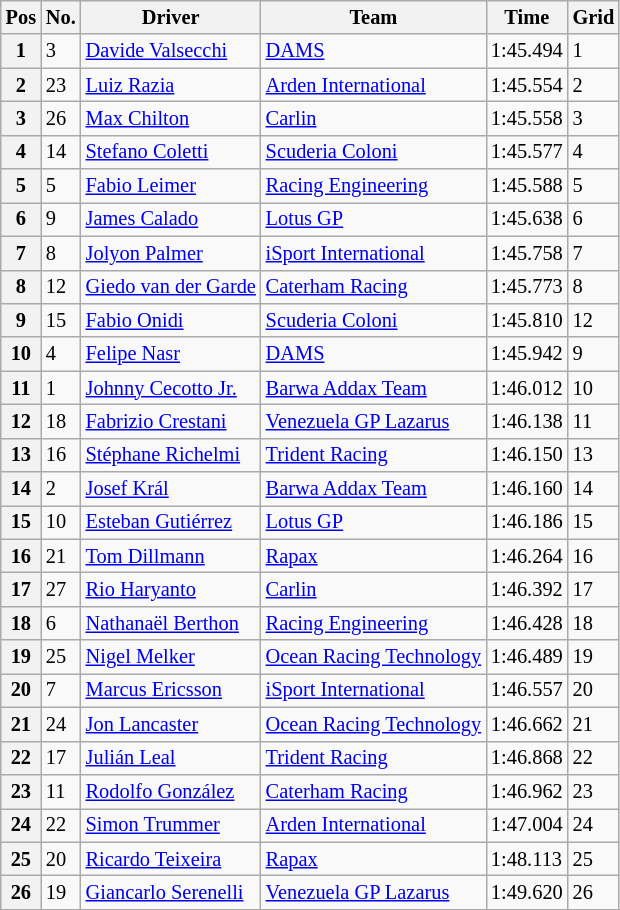<table class="wikitable" style="font-size:85%">
<tr>
<th>Pos</th>
<th>No.</th>
<th>Driver</th>
<th>Team</th>
<th>Time</th>
<th>Grid</th>
</tr>
<tr>
<th>1</th>
<td>3</td>
<td> <a href='#'>Davide Valsecchi</a></td>
<td><a href='#'>DAMS</a></td>
<td>1:45.494</td>
<td>1</td>
</tr>
<tr>
<th>2</th>
<td>23</td>
<td> <a href='#'>Luiz Razia</a></td>
<td><a href='#'>Arden International</a></td>
<td>1:45.554</td>
<td>2</td>
</tr>
<tr>
<th>3</th>
<td>26</td>
<td> <a href='#'>Max Chilton</a></td>
<td><a href='#'>Carlin</a></td>
<td>1:45.558</td>
<td>3</td>
</tr>
<tr>
<th>4</th>
<td>14</td>
<td> <a href='#'>Stefano Coletti</a></td>
<td><a href='#'>Scuderia Coloni</a></td>
<td>1:45.577</td>
<td>4</td>
</tr>
<tr>
<th>5</th>
<td>5</td>
<td> <a href='#'>Fabio Leimer</a></td>
<td><a href='#'>Racing Engineering</a></td>
<td>1:45.588</td>
<td>5</td>
</tr>
<tr>
<th>6</th>
<td>9</td>
<td> <a href='#'>James Calado</a></td>
<td><a href='#'>Lotus GP</a></td>
<td>1:45.638</td>
<td>6</td>
</tr>
<tr>
<th>7</th>
<td>8</td>
<td> <a href='#'>Jolyon Palmer</a></td>
<td><a href='#'>iSport International</a></td>
<td>1:45.758</td>
<td>7</td>
</tr>
<tr>
<th>8</th>
<td>12</td>
<td> <a href='#'>Giedo van der Garde</a></td>
<td><a href='#'>Caterham Racing</a></td>
<td>1:45.773</td>
<td>8</td>
</tr>
<tr>
<th>9</th>
<td>15</td>
<td> <a href='#'>Fabio Onidi</a></td>
<td><a href='#'>Scuderia Coloni</a></td>
<td>1:45.810</td>
<td>12</td>
</tr>
<tr>
<th>10</th>
<td>4</td>
<td> <a href='#'>Felipe Nasr</a></td>
<td><a href='#'>DAMS</a></td>
<td>1:45.942</td>
<td>9</td>
</tr>
<tr>
<th>11</th>
<td>1</td>
<td> <a href='#'>Johnny Cecotto Jr.</a></td>
<td><a href='#'>Barwa Addax Team</a></td>
<td>1:46.012</td>
<td>10</td>
</tr>
<tr>
<th>12</th>
<td>18</td>
<td> <a href='#'>Fabrizio Crestani</a></td>
<td><a href='#'>Venezuela GP Lazarus</a></td>
<td>1:46.138</td>
<td>11</td>
</tr>
<tr>
<th>13</th>
<td>16</td>
<td> <a href='#'>Stéphane Richelmi</a></td>
<td><a href='#'>Trident Racing</a></td>
<td>1:46.150</td>
<td>13</td>
</tr>
<tr>
<th>14</th>
<td>2</td>
<td> <a href='#'>Josef Král</a></td>
<td><a href='#'>Barwa Addax Team</a></td>
<td>1:46.160</td>
<td>14</td>
</tr>
<tr>
<th>15</th>
<td>10</td>
<td> <a href='#'>Esteban Gutiérrez</a></td>
<td><a href='#'>Lotus GP</a></td>
<td>1:46.186</td>
<td>15</td>
</tr>
<tr>
<th>16</th>
<td>21</td>
<td> <a href='#'>Tom Dillmann</a></td>
<td><a href='#'>Rapax</a></td>
<td>1:46.264</td>
<td>16</td>
</tr>
<tr>
<th>17</th>
<td>27</td>
<td> <a href='#'>Rio Haryanto</a></td>
<td><a href='#'>Carlin</a></td>
<td>1:46.392</td>
<td>17</td>
</tr>
<tr>
<th>18</th>
<td>6</td>
<td> <a href='#'>Nathanaël Berthon</a></td>
<td><a href='#'>Racing Engineering</a></td>
<td>1:46.428</td>
<td>18</td>
</tr>
<tr>
<th>19</th>
<td>25</td>
<td> <a href='#'>Nigel Melker</a></td>
<td><a href='#'>Ocean Racing Technology</a></td>
<td>1:46.489</td>
<td>19</td>
</tr>
<tr>
<th>20</th>
<td>7</td>
<td> <a href='#'>Marcus Ericsson</a></td>
<td><a href='#'>iSport International</a></td>
<td>1:46.557</td>
<td>20</td>
</tr>
<tr>
<th>21</th>
<td>24</td>
<td> <a href='#'>Jon Lancaster</a></td>
<td><a href='#'>Ocean Racing Technology</a></td>
<td>1:46.662</td>
<td>21</td>
</tr>
<tr>
<th>22</th>
<td>17</td>
<td> <a href='#'>Julián Leal</a></td>
<td><a href='#'>Trident Racing</a></td>
<td>1:46.868</td>
<td>22</td>
</tr>
<tr>
<th>23</th>
<td>11</td>
<td> <a href='#'>Rodolfo González</a></td>
<td><a href='#'>Caterham Racing</a></td>
<td>1:46.962</td>
<td>23</td>
</tr>
<tr>
<th>24</th>
<td>22</td>
<td> <a href='#'>Simon Trummer</a></td>
<td><a href='#'>Arden International</a></td>
<td>1:47.004</td>
<td>24</td>
</tr>
<tr>
<th>25</th>
<td>20</td>
<td> <a href='#'>Ricardo Teixeira</a></td>
<td><a href='#'>Rapax</a></td>
<td>1:48.113</td>
<td>25</td>
</tr>
<tr>
<th>26</th>
<td>19</td>
<td> <a href='#'>Giancarlo Serenelli</a></td>
<td><a href='#'>Venezuela GP Lazarus</a></td>
<td>1:49.620</td>
<td>26</td>
</tr>
<tr>
</tr>
</table>
